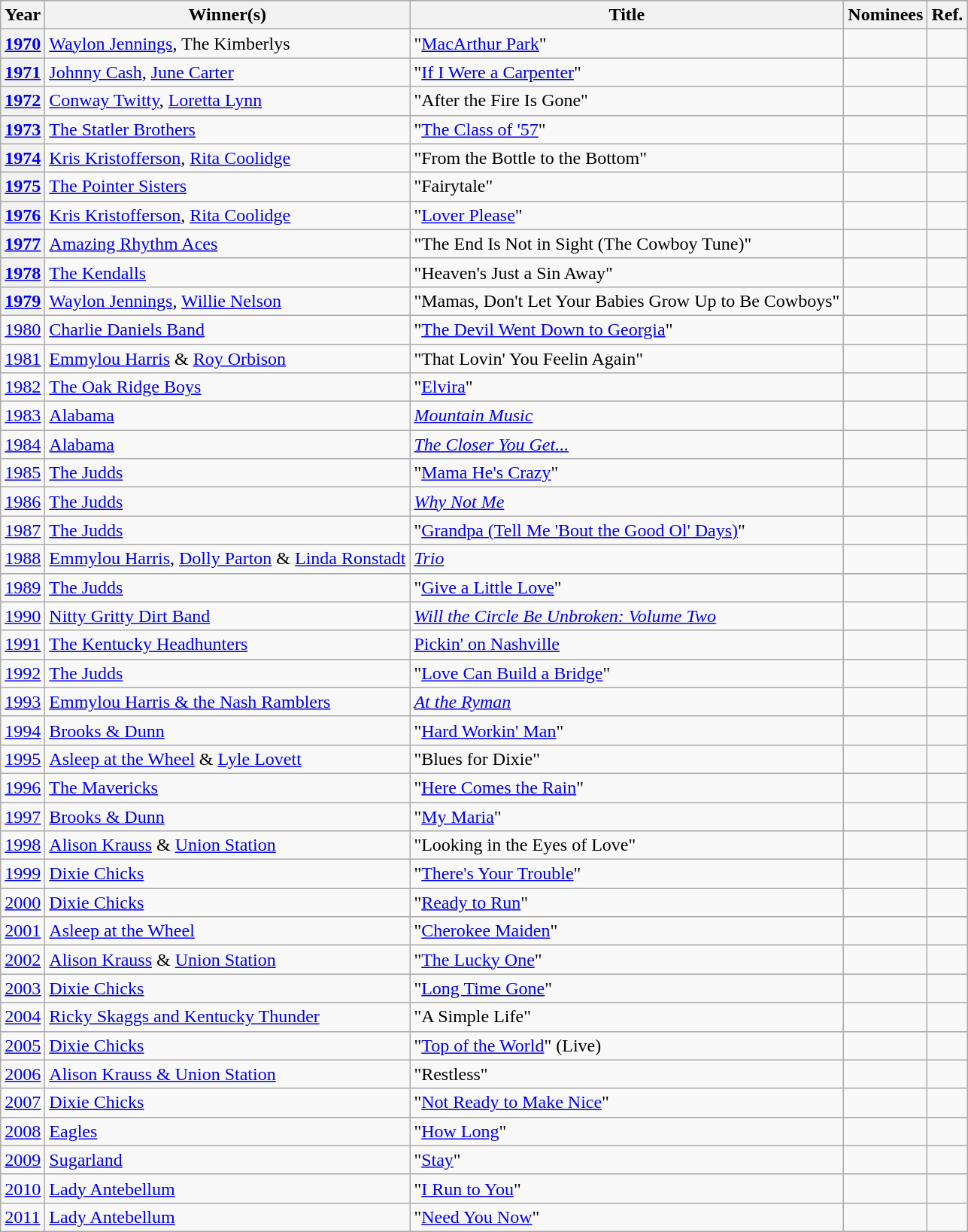<table class="wikitable sortable">
<tr>
<th scope="col">Year</th>
<th scope="col">Winner(s)</th>
<th scope="col">Title</th>
<th scope="col" class="unsortable">Nominees</th>
<th scope="col" class="unsortable">Ref.</th>
</tr>
<tr>
<th scope="row" align="center"><a href='#'>1970</a></th>
<td><a href='#'>Waylon Jennings</a>, The Kimberlys</td>
<td>"<a href='#'>MacArthur Park</a>"</td>
<td></td>
<td align="center"></td>
</tr>
<tr>
<th scope="row" align="center"><a href='#'>1971</a></th>
<td><a href='#'>Johnny Cash</a>, <a href='#'>June Carter</a></td>
<td>"<a href='#'>If I Were a Carpenter</a>"</td>
<td></td>
<td align="center"></td>
</tr>
<tr>
<th scope="row" align="center"><a href='#'>1972</a></th>
<td><a href='#'>Conway Twitty</a>, <a href='#'>Loretta Lynn</a></td>
<td>"After the Fire Is Gone"</td>
<td></td>
<td align="center"></td>
</tr>
<tr>
<th scope="row" align="center"><a href='#'>1973</a></th>
<td><a href='#'>The Statler Brothers</a></td>
<td>"<a href='#'>The Class of '57</a>"</td>
<td></td>
<td align="center"></td>
</tr>
<tr>
<th scope="row" align="center"><a href='#'>1974</a></th>
<td><a href='#'>Kris Kristofferson</a>, <a href='#'>Rita Coolidge</a></td>
<td>"From the Bottle to the Bottom"</td>
<td></td>
<td align="center"></td>
</tr>
<tr>
<th scope="row" align="center"><a href='#'>1975</a></th>
<td><a href='#'>The Pointer Sisters</a></td>
<td>"Fairytale"</td>
<td></td>
<td align="center"></td>
</tr>
<tr>
<th scope="row" align="center"><a href='#'>1976</a></th>
<td><a href='#'>Kris Kristofferson</a>, <a href='#'>Rita Coolidge</a></td>
<td>"<a href='#'>Lover Please</a>"</td>
<td></td>
<td align="center"></td>
</tr>
<tr>
<th scope="row" align="center"><a href='#'>1977</a></th>
<td><a href='#'>Amazing Rhythm Aces</a></td>
<td>"The End Is Not in Sight (The Cowboy Tune)"</td>
<td></td>
<td align="center"></td>
</tr>
<tr>
<th scope="row" align="center"><a href='#'>1978</a></th>
<td><a href='#'>The Kendalls</a></td>
<td>"Heaven's Just a Sin Away"</td>
<td></td>
<td align="center"></td>
</tr>
<tr>
<th scope="row" align="center"><a href='#'>1979</a></th>
<td><a href='#'>Waylon Jennings</a>, <a href='#'>Willie Nelson</a></td>
<td>"Mamas, Don't Let Your Babies Grow Up to Be Cowboys"</td>
<td></td>
<td align="center"></td>
</tr>
<tr>
<td><a href='#'>1980</a></td>
<td><a href='#'>Charlie Daniels Band</a></td>
<td>"<a href='#'>The Devil Went Down to Georgia</a>"</td>
<td></td>
<td></td>
</tr>
<tr>
<td><a href='#'>1981</a></td>
<td><a href='#'>Emmylou Harris</a> & <a href='#'>Roy Orbison</a></td>
<td>"That Lovin' You Feelin Again"</td>
<td></td>
<td></td>
</tr>
<tr>
<td><a href='#'>1982</a></td>
<td><a href='#'>The Oak Ridge Boys</a></td>
<td>"<a href='#'>Elvira</a>"</td>
<td></td>
<td></td>
</tr>
<tr>
<td><a href='#'>1983</a></td>
<td><a href='#'>Alabama</a></td>
<td><em><a href='#'>Mountain Music</a></em></td>
<td></td>
<td></td>
</tr>
<tr>
<td><a href='#'>1984</a></td>
<td><a href='#'>Alabama</a></td>
<td><em><a href='#'>The Closer You Get...</a></em></td>
<td></td>
<td></td>
</tr>
<tr>
<td><a href='#'>1985</a></td>
<td><a href='#'>The Judds</a></td>
<td>"<a href='#'>Mama He's Crazy</a>"</td>
<td></td>
<td></td>
</tr>
<tr>
<td><a href='#'>1986</a></td>
<td><a href='#'>The Judds</a></td>
<td><em><a href='#'>Why Not Me</a></em></td>
<td></td>
<td></td>
</tr>
<tr>
<td><a href='#'>1987</a></td>
<td><a href='#'>The Judds</a></td>
<td>"<a href='#'>Grandpa (Tell Me 'Bout the Good Ol' Days)</a>"</td>
<td></td>
<td></td>
</tr>
<tr>
<td><a href='#'>1988</a></td>
<td><a href='#'>Emmylou Harris</a>, <a href='#'>Dolly Parton</a> & <a href='#'>Linda Ronstadt</a></td>
<td><em><a href='#'>Trio</a></em></td>
<td></td>
<td></td>
</tr>
<tr>
<td><a href='#'>1989</a></td>
<td><a href='#'>The Judds</a></td>
<td>"<a href='#'>Give a Little Love</a>"</td>
<td></td>
<td></td>
</tr>
<tr>
<td><a href='#'>1990</a></td>
<td><a href='#'>Nitty Gritty Dirt Band</a></td>
<td><em><a href='#'>Will the Circle Be Unbroken: Volume Two</a></em></td>
<td></td>
<td></td>
</tr>
<tr>
<td><a href='#'>1991</a></td>
<td><a href='#'>The Kentucky Headhunters</a></td>
<td><a href='#'>Pickin' on Nashville</a></td>
<td></td>
<td></td>
</tr>
<tr>
<td><a href='#'>1992</a></td>
<td><a href='#'>The Judds</a></td>
<td>"<a href='#'>Love Can Build a Bridge</a>"</td>
<td></td>
<td></td>
</tr>
<tr>
<td><a href='#'>1993</a></td>
<td><a href='#'>Emmylou Harris & the Nash Ramblers</a></td>
<td><em><a href='#'>At the Ryman</a></em></td>
<td></td>
<td></td>
</tr>
<tr>
<td><a href='#'>1994</a></td>
<td><a href='#'>Brooks & Dunn</a></td>
<td>"<a href='#'>Hard Workin' Man</a>"</td>
<td></td>
<td></td>
</tr>
<tr>
<td><a href='#'>1995</a></td>
<td><a href='#'>Asleep at the Wheel</a> & <a href='#'>Lyle Lovett</a></td>
<td>"Blues for Dixie"</td>
<td></td>
<td></td>
</tr>
<tr>
<td><a href='#'>1996</a></td>
<td><a href='#'>The Mavericks</a></td>
<td>"<a href='#'>Here Comes the Rain</a>"</td>
<td></td>
<td></td>
</tr>
<tr>
<td><a href='#'>1997</a></td>
<td><a href='#'>Brooks & Dunn</a></td>
<td>"<a href='#'>My Maria</a>"</td>
<td></td>
<td></td>
</tr>
<tr>
<td><a href='#'>1998</a></td>
<td><a href='#'>Alison Krauss</a> & <a href='#'>Union Station</a></td>
<td>"Looking in the Eyes of Love"</td>
<td></td>
<td></td>
</tr>
<tr>
<td><a href='#'>1999</a></td>
<td><a href='#'>Dixie Chicks</a></td>
<td>"<a href='#'>There's Your Trouble</a>"</td>
<td></td>
<td></td>
</tr>
<tr>
<td><a href='#'>2000</a></td>
<td><a href='#'>Dixie Chicks</a></td>
<td>"<a href='#'>Ready to Run</a>"</td>
<td></td>
<td></td>
</tr>
<tr>
<td><a href='#'>2001</a></td>
<td><a href='#'>Asleep at the Wheel</a></td>
<td>"<a href='#'>Cherokee Maiden</a>"</td>
<td></td>
<td></td>
</tr>
<tr>
<td><a href='#'>2002</a></td>
<td><a href='#'>Alison Krauss</a> & <a href='#'>Union Station</a></td>
<td>"<a href='#'>The Lucky One</a>"</td>
<td></td>
<td></td>
</tr>
<tr>
<td><a href='#'>2003</a></td>
<td><a href='#'>Dixie Chicks</a></td>
<td>"<a href='#'>Long Time Gone</a>"</td>
<td></td>
<td></td>
</tr>
<tr>
<td><a href='#'>2004</a></td>
<td><a href='#'>Ricky Skaggs and Kentucky Thunder</a></td>
<td>"A Simple Life"</td>
<td></td>
<td></td>
</tr>
<tr>
<td><a href='#'>2005</a></td>
<td><a href='#'>Dixie Chicks</a></td>
<td>"<a href='#'>Top of the World</a>" (Live)</td>
<td></td>
<td></td>
</tr>
<tr>
<td><a href='#'>2006</a></td>
<td><a href='#'>Alison Krauss & Union Station</a></td>
<td>"Restless"</td>
<td></td>
<td></td>
</tr>
<tr>
<td><a href='#'>2007</a></td>
<td><a href='#'>Dixie Chicks</a></td>
<td>"<a href='#'>Not Ready to Make Nice</a>"</td>
<td></td>
<td></td>
</tr>
<tr>
<td><a href='#'>2008</a></td>
<td><a href='#'>Eagles</a></td>
<td>"<a href='#'>How Long</a>"</td>
<td></td>
<td></td>
</tr>
<tr>
<td><a href='#'>2009</a></td>
<td><a href='#'>Sugarland</a></td>
<td>"<a href='#'>Stay</a>"</td>
<td></td>
<td></td>
</tr>
<tr>
<td><a href='#'>2010</a></td>
<td><a href='#'>Lady Antebellum</a></td>
<td>"<a href='#'>I Run to You</a>"</td>
<td></td>
<td></td>
</tr>
<tr>
<td><a href='#'>2011</a></td>
<td><a href='#'>Lady Antebellum</a></td>
<td>"<a href='#'>Need You Now</a>"</td>
<td></td>
<td></td>
</tr>
</table>
